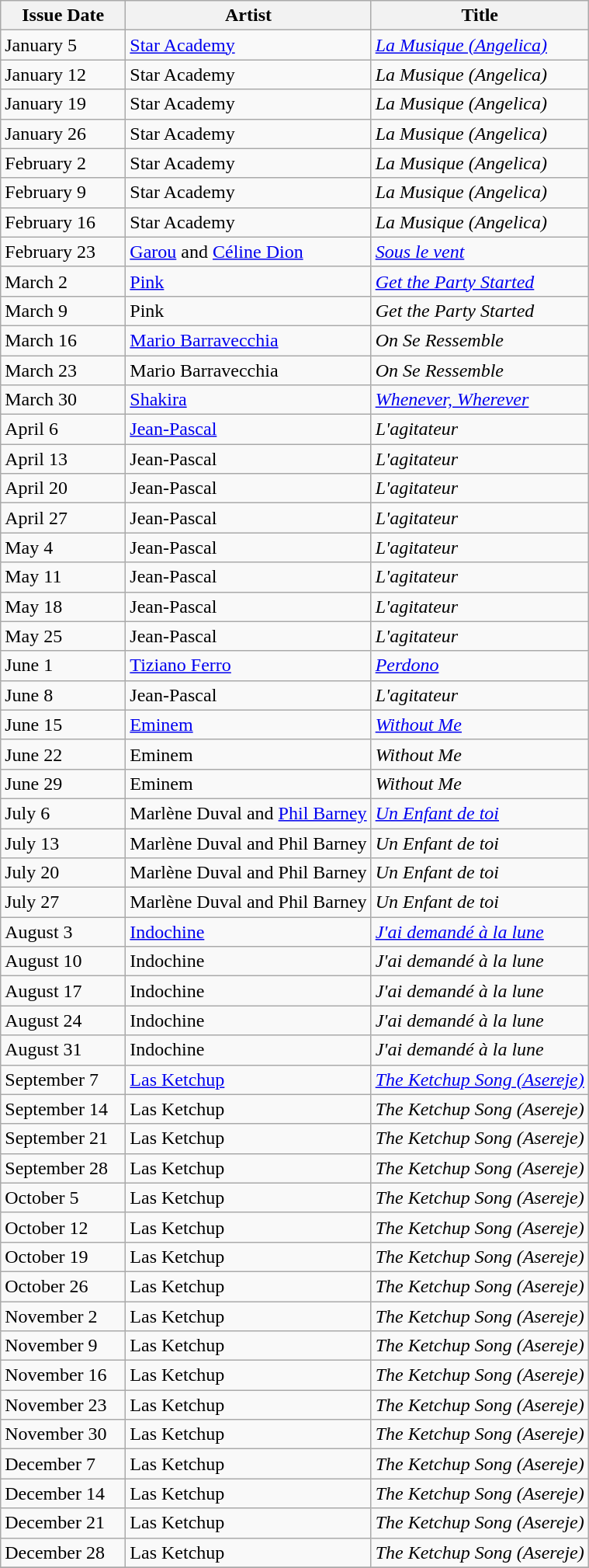<table class="wikitable">
<tr>
<th width="100px">Issue Date</th>
<th>Artist</th>
<th>Title</th>
</tr>
<tr>
<td>January 5</td>
<td><a href='#'>Star Academy</a></td>
<td><em><a href='#'>La Musique (Angelica)</a></em></td>
</tr>
<tr>
<td>January 12</td>
<td>Star Academy</td>
<td><em>La Musique (Angelica)</em></td>
</tr>
<tr>
<td>January 19</td>
<td>Star Academy</td>
<td><em>La Musique (Angelica)</em></td>
</tr>
<tr>
<td>January 26</td>
<td>Star Academy</td>
<td><em>La Musique (Angelica)</em></td>
</tr>
<tr>
<td>February 2</td>
<td>Star Academy</td>
<td><em>La Musique (Angelica)</em></td>
</tr>
<tr>
<td>February 9</td>
<td>Star Academy</td>
<td><em>La Musique (Angelica)</em></td>
</tr>
<tr>
<td>February 16</td>
<td>Star Academy</td>
<td><em>La Musique (Angelica)</em></td>
</tr>
<tr>
<td>February 23</td>
<td><a href='#'>Garou</a> and <a href='#'>Céline Dion</a></td>
<td><em><a href='#'>Sous le vent</a></em></td>
</tr>
<tr>
<td>March 2</td>
<td><a href='#'>Pink</a></td>
<td><em><a href='#'>Get the Party Started</a></em></td>
</tr>
<tr>
<td>March 9</td>
<td>Pink</td>
<td><em>Get the Party Started</em></td>
</tr>
<tr>
<td>March 16</td>
<td><a href='#'>Mario Barravecchia</a></td>
<td><em>On Se Ressemble</em></td>
</tr>
<tr>
<td>March 23</td>
<td>Mario Barravecchia</td>
<td><em>On Se Ressemble</em></td>
</tr>
<tr>
<td>March 30</td>
<td><a href='#'>Shakira</a></td>
<td><em><a href='#'>Whenever, Wherever</a></em></td>
</tr>
<tr>
<td>April 6</td>
<td><a href='#'>Jean-Pascal</a></td>
<td><em>L'agitateur</em></td>
</tr>
<tr>
<td>April 13</td>
<td>Jean-Pascal</td>
<td><em>L'agitateur</em></td>
</tr>
<tr>
<td>April 20</td>
<td>Jean-Pascal</td>
<td><em>L'agitateur</em></td>
</tr>
<tr>
<td>April 27</td>
<td>Jean-Pascal</td>
<td><em>L'agitateur</em></td>
</tr>
<tr>
<td>May 4</td>
<td>Jean-Pascal</td>
<td><em>L'agitateur</em></td>
</tr>
<tr>
<td>May 11</td>
<td>Jean-Pascal</td>
<td><em>L'agitateur</em></td>
</tr>
<tr>
<td>May 18</td>
<td>Jean-Pascal</td>
<td><em>L'agitateur</em></td>
</tr>
<tr>
<td>May 25</td>
<td>Jean-Pascal</td>
<td><em>L'agitateur</em></td>
</tr>
<tr>
<td>June 1</td>
<td><a href='#'>Tiziano Ferro</a></td>
<td><em><a href='#'>Perdono</a></em></td>
</tr>
<tr>
<td>June 8</td>
<td>Jean-Pascal</td>
<td><em>L'agitateur</em></td>
</tr>
<tr>
<td>June 15</td>
<td><a href='#'>Eminem</a></td>
<td><em><a href='#'>Without Me</a></em></td>
</tr>
<tr>
<td>June 22</td>
<td>Eminem</td>
<td><em>Without Me</em></td>
</tr>
<tr>
<td>June 29</td>
<td>Eminem</td>
<td><em>Without Me</em></td>
</tr>
<tr>
<td>July 6</td>
<td>Marlène Duval and <a href='#'>Phil Barney</a></td>
<td><em><a href='#'>Un Enfant de toi</a></em></td>
</tr>
<tr>
<td>July 13</td>
<td>Marlène Duval and Phil Barney</td>
<td><em>Un Enfant de toi</em></td>
</tr>
<tr>
<td>July 20</td>
<td>Marlène Duval and Phil Barney</td>
<td><em>Un Enfant de toi</em></td>
</tr>
<tr>
<td>July 27</td>
<td>Marlène Duval and Phil Barney</td>
<td><em>Un Enfant de toi</em></td>
</tr>
<tr>
<td>August 3</td>
<td><a href='#'>Indochine</a></td>
<td><em><a href='#'>J'ai demandé à la lune</a></em></td>
</tr>
<tr>
<td>August 10</td>
<td>Indochine</td>
<td><em>J'ai demandé à la lune</em></td>
</tr>
<tr>
<td>August 17</td>
<td>Indochine</td>
<td><em>J'ai demandé à la lune</em></td>
</tr>
<tr>
<td>August 24</td>
<td>Indochine</td>
<td><em>J'ai demandé à la lune</em></td>
</tr>
<tr>
<td>August 31</td>
<td>Indochine</td>
<td><em>J'ai demandé à la lune</em></td>
</tr>
<tr>
<td>September 7</td>
<td><a href='#'>Las Ketchup</a></td>
<td><em><a href='#'>The Ketchup Song (Asereje)</a></em></td>
</tr>
<tr>
<td>September 14</td>
<td>Las Ketchup</td>
<td><em>The Ketchup Song (Asereje)</em></td>
</tr>
<tr>
<td>September 21</td>
<td>Las Ketchup</td>
<td><em>The Ketchup Song (Asereje)</em></td>
</tr>
<tr>
<td>September 28</td>
<td>Las Ketchup</td>
<td><em>The Ketchup Song (Asereje)</em></td>
</tr>
<tr>
<td>October 5</td>
<td>Las Ketchup</td>
<td><em>The Ketchup Song (Asereje)</em></td>
</tr>
<tr>
<td>October 12</td>
<td>Las Ketchup</td>
<td><em>The Ketchup Song (Asereje)</em></td>
</tr>
<tr>
<td>October 19</td>
<td>Las Ketchup</td>
<td><em>The Ketchup Song (Asereje)</em></td>
</tr>
<tr>
<td>October 26</td>
<td>Las Ketchup</td>
<td><em>The Ketchup Song (Asereje)</em></td>
</tr>
<tr>
<td>November 2</td>
<td>Las Ketchup</td>
<td><em>The Ketchup Song (Asereje)</em></td>
</tr>
<tr>
<td>November 9</td>
<td>Las Ketchup</td>
<td><em>The Ketchup Song (Asereje)</em></td>
</tr>
<tr>
<td>November 16</td>
<td>Las Ketchup</td>
<td><em>The Ketchup Song (Asereje)</em></td>
</tr>
<tr>
<td>November 23</td>
<td>Las Ketchup</td>
<td><em>The Ketchup Song (Asereje)</em></td>
</tr>
<tr>
<td>November 30</td>
<td>Las Ketchup</td>
<td><em>The Ketchup Song (Asereje)</em></td>
</tr>
<tr>
<td>December 7</td>
<td>Las Ketchup</td>
<td><em>The Ketchup Song (Asereje)</em></td>
</tr>
<tr>
<td>December 14</td>
<td>Las Ketchup</td>
<td><em>The Ketchup Song (Asereje)</em></td>
</tr>
<tr>
<td>December 21</td>
<td>Las Ketchup</td>
<td><em>The Ketchup Song (Asereje)</em></td>
</tr>
<tr>
<td>December 28</td>
<td>Las Ketchup</td>
<td><em>The Ketchup Song (Asereje)</em></td>
</tr>
<tr>
</tr>
</table>
